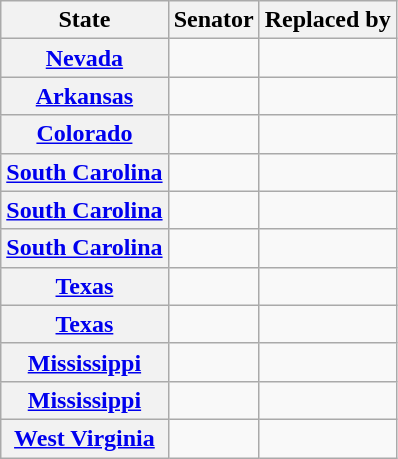<table class="wikitable sortable plainrowheaders">
<tr>
<th scope="col">State</th>
<th scope="col">Senator</th>
<th scope="col">Replaced by</th>
</tr>
<tr>
<th><a href='#'>Nevada</a></th>
<td></td>
<td></td>
</tr>
<tr>
<th><a href='#'>Arkansas</a></th>
<td></td>
<td></td>
</tr>
<tr>
<th><a href='#'>Colorado</a></th>
<td></td>
<td></td>
</tr>
<tr>
<th><a href='#'>South Carolina</a></th>
<td></td>
<td></td>
</tr>
<tr>
<th><a href='#'>South Carolina</a></th>
<td></td>
<td></td>
</tr>
<tr>
<th><a href='#'>South Carolina</a></th>
<td></td>
<td></td>
</tr>
<tr>
<th><a href='#'>Texas</a></th>
<td></td>
<td></td>
</tr>
<tr>
<th><a href='#'>Texas</a></th>
<td></td>
<td></td>
</tr>
<tr>
<th><a href='#'>Mississippi</a></th>
<td></td>
<td></td>
</tr>
<tr>
<th><a href='#'>Mississippi</a></th>
<td></td>
<td></td>
</tr>
<tr>
<th><a href='#'>West Virginia</a></th>
<td></td>
<td></td>
</tr>
</table>
